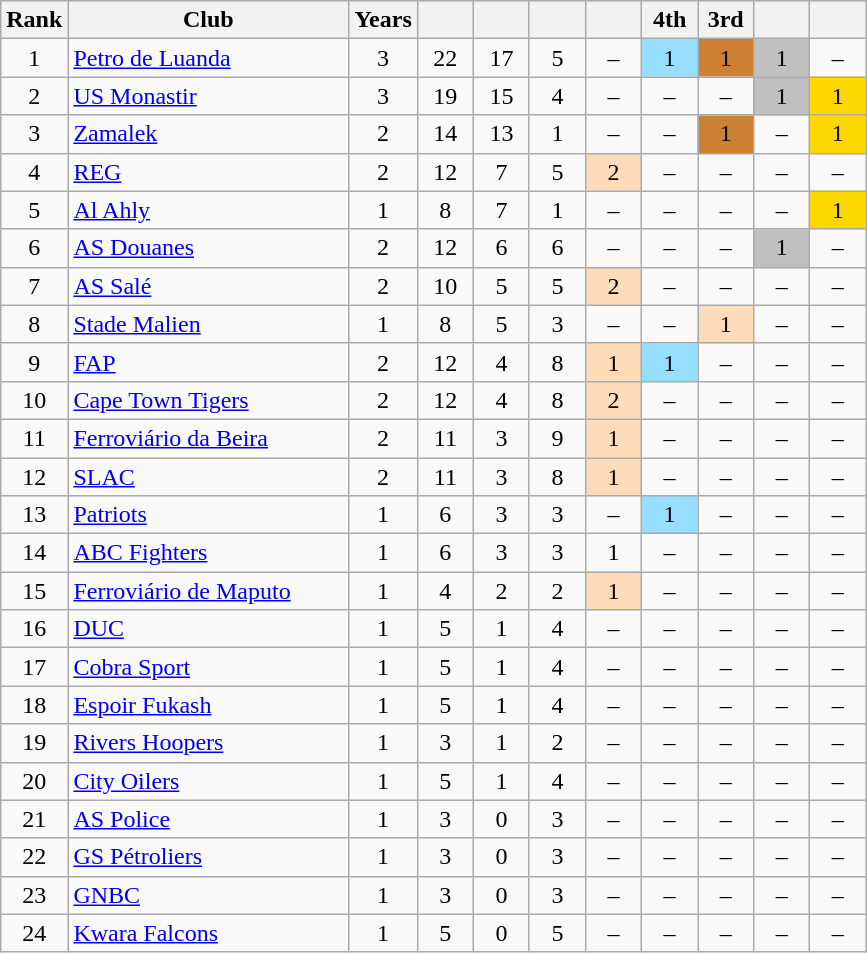<table class="wikitable" style="text-align:center">
<tr>
<th>Rank</th>
<th width="180">Club</th>
<th>Years</th>
<th width="30"></th>
<th width="30"></th>
<th width="30"></th>
<th width="30"></th>
<th width="30">4th</th>
<th width="30">3rd</th>
<th width="30"></th>
<th width="30"></th>
</tr>
<tr>
<td>1</td>
<td align="left"> <a href='#'>Petro de Luanda</a></td>
<td>3</td>
<td>22</td>
<td>17</td>
<td>5</td>
<td>–</td>
<td bgcolor="#97DEFF">1</td>
<td bgcolor="#cd7f32">1</td>
<td bgcolor="silver">1</td>
<td>–</td>
</tr>
<tr>
<td>2</td>
<td align="left"> <a href='#'>US Monastir</a></td>
<td>3</td>
<td>19</td>
<td>15</td>
<td>4</td>
<td>–</td>
<td>–</td>
<td>–</td>
<td bgcolor="silver">1</td>
<td bgcolor="gold">1</td>
</tr>
<tr>
<td>3</td>
<td align="left"> <a href='#'>Zamalek</a></td>
<td>2</td>
<td>14</td>
<td>13</td>
<td>1</td>
<td>–</td>
<td>–</td>
<td bgcolor="#cd7f32">1</td>
<td>–</td>
<td bgcolor="gold">1</td>
</tr>
<tr>
<td>4</td>
<td align="left"> <a href='#'>REG</a></td>
<td>2</td>
<td>12</td>
<td>7</td>
<td>5</td>
<td bgcolor="#FEDCBA">2</td>
<td>–</td>
<td>–</td>
<td>–</td>
<td>–</td>
</tr>
<tr>
<td>5</td>
<td align="left"> <a href='#'>Al Ahly</a></td>
<td>1</td>
<td>8</td>
<td>7</td>
<td>1</td>
<td>–</td>
<td>–</td>
<td>–</td>
<td>–</td>
<td bgcolor=gold>1</td>
</tr>
<tr>
<td>6</td>
<td align="left"> <a href='#'>AS Douanes</a></td>
<td>2</td>
<td>12</td>
<td>6</td>
<td>6</td>
<td>–</td>
<td>–</td>
<td>–</td>
<td bgcolor=silver>1</td>
<td>–</td>
</tr>
<tr>
<td>7</td>
<td align="left"> <a href='#'>AS Salé</a></td>
<td>2</td>
<td>10</td>
<td>5</td>
<td>5</td>
<td bgcolor="#FEDCBA">2</td>
<td>–</td>
<td>–</td>
<td>–</td>
<td>–</td>
</tr>
<tr>
<td>8</td>
<td align="left"> <a href='#'>Stade Malien</a></td>
<td>1</td>
<td>8</td>
<td>5</td>
<td>3</td>
<td>–</td>
<td>–</td>
<td bgcolor="#FEDCBA">1</td>
<td>–</td>
<td>–</td>
</tr>
<tr>
<td>9</td>
<td align="left"> <a href='#'>FAP</a></td>
<td>2</td>
<td>12</td>
<td>4</td>
<td>8</td>
<td bgcolor="#FEDCBA">1</td>
<td bgcolor="#97DEFF">1</td>
<td>–</td>
<td>–</td>
<td>–</td>
</tr>
<tr>
<td>10</td>
<td align="left"> <a href='#'>Cape Town Tigers</a></td>
<td>2</td>
<td>12</td>
<td>4</td>
<td>8</td>
<td bgcolor="#FEDCBA">2</td>
<td>–</td>
<td>–</td>
<td>–</td>
<td>–</td>
</tr>
<tr>
<td>11</td>
<td align="left"> <a href='#'>Ferroviário da Beira</a></td>
<td>2</td>
<td>11</td>
<td>3</td>
<td>9</td>
<td bgcolor="#FEDCBA">1</td>
<td>–</td>
<td>–</td>
<td>–</td>
<td>–</td>
</tr>
<tr>
<td>12</td>
<td align="left"> <a href='#'>SLAC</a></td>
<td>2</td>
<td>11</td>
<td>3</td>
<td>8</td>
<td bgcolor="#FEDCBA">1</td>
<td>–</td>
<td>–</td>
<td>–</td>
<td>–</td>
</tr>
<tr>
<td>13</td>
<td align="left"> <a href='#'>Patriots</a></td>
<td>1</td>
<td>6</td>
<td>3</td>
<td>3</td>
<td>–</td>
<td bgcolor="#97DEFF">1</td>
<td>–</td>
<td>–</td>
<td>–</td>
</tr>
<tr>
<td>14</td>
<td align="left"> <a href='#'>ABC Fighters</a></td>
<td>1</td>
<td>6</td>
<td>3</td>
<td>3</td>
<td>1</td>
<td>–</td>
<td>–</td>
<td>–</td>
<td>–</td>
</tr>
<tr>
<td>15</td>
<td align="left"> <a href='#'>Ferroviário de Maputo</a></td>
<td>1</td>
<td>4</td>
<td>2</td>
<td>2</td>
<td bgcolor="#FEDCBA">1</td>
<td>–</td>
<td>–</td>
<td>–</td>
<td>–</td>
</tr>
<tr>
<td>16</td>
<td align="left"> <a href='#'>DUC</a></td>
<td>1</td>
<td>5</td>
<td>1</td>
<td>4</td>
<td>–</td>
<td>–</td>
<td>–</td>
<td>–</td>
<td>–</td>
</tr>
<tr>
<td>17</td>
<td align="left"> <a href='#'>Cobra Sport</a></td>
<td>1</td>
<td>5</td>
<td>1</td>
<td>4</td>
<td>–</td>
<td>–</td>
<td>–</td>
<td>–</td>
<td>–</td>
</tr>
<tr>
<td>18</td>
<td align="left"> <a href='#'>Espoir Fukash</a></td>
<td>1</td>
<td>5</td>
<td>1</td>
<td>4</td>
<td>–</td>
<td>–</td>
<td>–</td>
<td>–</td>
<td>–</td>
</tr>
<tr>
<td>19</td>
<td align="left"> <a href='#'>Rivers Hoopers</a></td>
<td>1</td>
<td>3</td>
<td>1</td>
<td>2</td>
<td>–</td>
<td>–</td>
<td>–</td>
<td>–</td>
<td>–</td>
</tr>
<tr>
<td>20</td>
<td align="left"> <a href='#'>City Oilers</a></td>
<td>1</td>
<td>5</td>
<td>1</td>
<td>4</td>
<td>–</td>
<td>–</td>
<td>–</td>
<td>–</td>
<td>–</td>
</tr>
<tr>
<td>21</td>
<td align="left"> <a href='#'>AS Police</a></td>
<td>1</td>
<td>3</td>
<td>0</td>
<td>3</td>
<td>–</td>
<td>–</td>
<td>–</td>
<td>–</td>
<td>–</td>
</tr>
<tr>
<td>22</td>
<td align="left"> <a href='#'>GS Pétroliers</a></td>
<td>1</td>
<td>3</td>
<td>0</td>
<td>3</td>
<td>–</td>
<td>–</td>
<td>–</td>
<td>–</td>
<td>–</td>
</tr>
<tr>
<td>23</td>
<td align="left"> <a href='#'>GNBC</a></td>
<td>1</td>
<td>3</td>
<td>0</td>
<td>3</td>
<td>–</td>
<td>–</td>
<td>–</td>
<td>–</td>
<td>–</td>
</tr>
<tr>
<td>24</td>
<td align="left"> <a href='#'>Kwara Falcons</a></td>
<td>1</td>
<td>5</td>
<td>0</td>
<td>5</td>
<td>–</td>
<td>–</td>
<td>–</td>
<td>–</td>
<td>–</td>
</tr>
</table>
